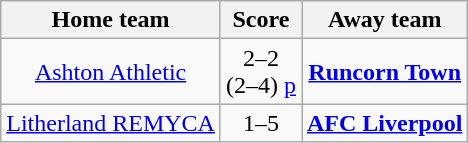<table class="wikitable" style="text-align: center">
<tr>
<th>Home team</th>
<th>Score</th>
<th>Away team</th>
</tr>
<tr>
<td><a href='#'>Ashton Athletic</a></td>
<td>2–2<br>(2–4) <a href='#'>p</a></td>
<td><strong><a href='#'>Runcorn Town</a></strong></td>
</tr>
<tr>
<td><a href='#'>Litherland REMYCA</a></td>
<td>1–5</td>
<td><strong><a href='#'>AFC Liverpool</a></strong></td>
</tr>
</table>
